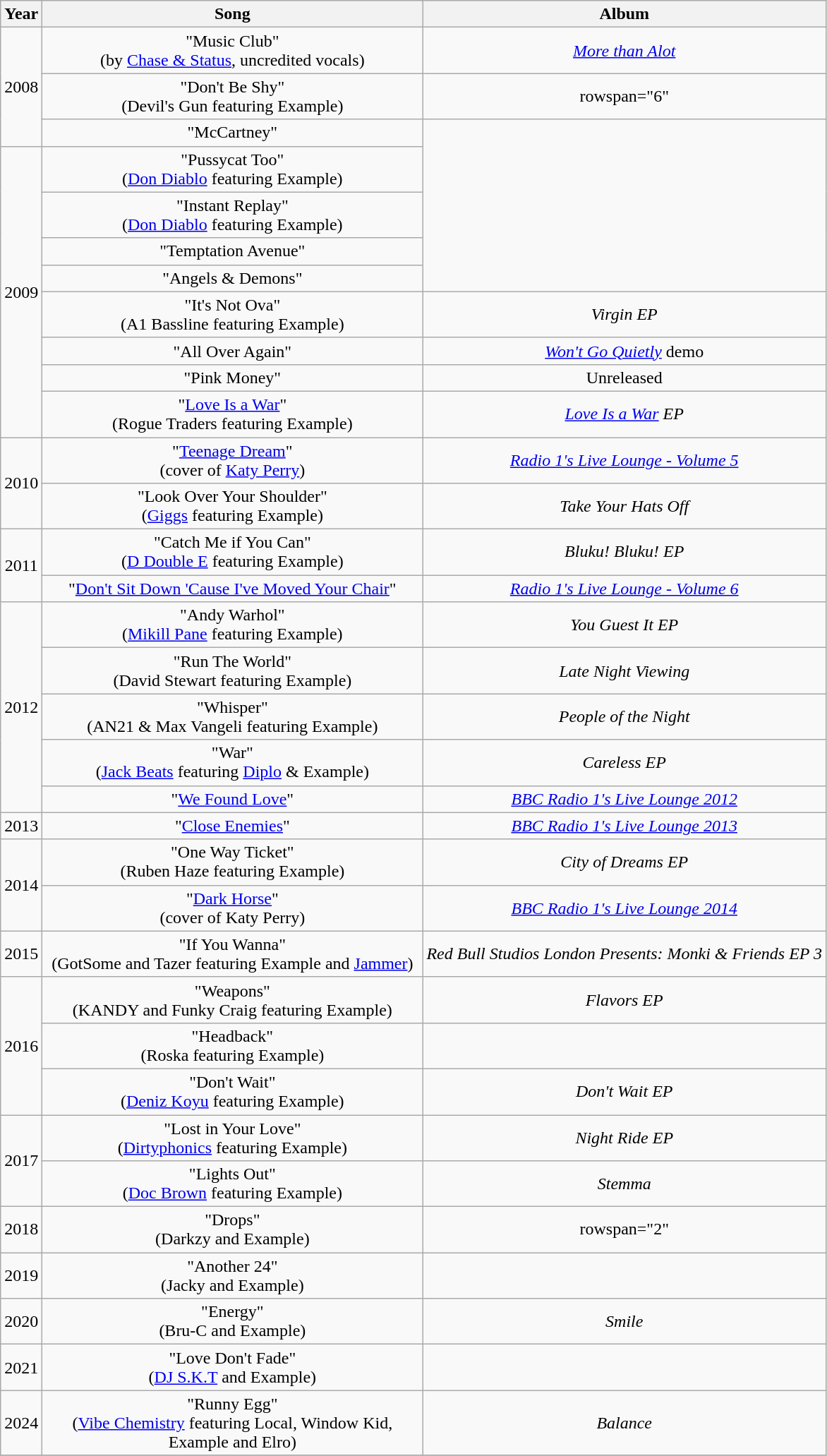<table class="wikitable plainrowheaders" style="text-align:center;">
<tr>
<th scope="col">Year</th>
<th scope="col" style="width:22em;">Song</th>
<th scope="col">Album</th>
</tr>
<tr>
<td rowspan="3">2008</td>
<td>"Music Club"<br><span>(by <a href='#'>Chase & Status</a>, uncredited vocals)</span></td>
<td><em><a href='#'>More than Alot</a></em></td>
</tr>
<tr>
<td>"Don't Be Shy"<br><span>(Devil's Gun featuring Example)</span></td>
<td>rowspan="6" </td>
</tr>
<tr>
<td>"McCartney"</td>
</tr>
<tr>
<td rowspan="8">2009</td>
<td>"Pussycat Too"<br><span>(<a href='#'>Don Diablo</a> featuring Example)</span></td>
</tr>
<tr>
<td>"Instant Replay"<br><span>(<a href='#'>Don Diablo</a> featuring Example)</span></td>
</tr>
<tr>
<td>"Temptation Avenue"</td>
</tr>
<tr>
<td>"Angels & Demons"</td>
</tr>
<tr>
<td>"It's Not Ova"<br><span>(A1 Bassline featuring Example)</span></td>
<td><em>Virgin EP</em></td>
</tr>
<tr>
<td>"All Over Again"</td>
<td><em><a href='#'>Won't Go Quietly</a></em> demo</td>
</tr>
<tr>
<td>"Pink Money"</td>
<td>Unreleased</td>
</tr>
<tr>
<td>"<a href='#'>Love Is a War</a>"<br><span>(Rogue Traders featuring Example)</span></td>
<td><em><a href='#'>Love Is a War</a> EP</em></td>
</tr>
<tr>
<td rowspan="2">2010</td>
<td>"<a href='#'>Teenage Dream</a>"<br><span>(cover of <a href='#'>Katy Perry</a>)</span></td>
<td><em><a href='#'>Radio 1's Live Lounge - Volume 5</a></em></td>
</tr>
<tr>
<td>"Look Over Your Shoulder"<br><span>(<a href='#'>Giggs</a> featuring Example)</span></td>
<td><em>Take Your Hats Off</em></td>
</tr>
<tr>
<td rowspan="2">2011</td>
<td>"Catch Me if You Can"<br><span>(<a href='#'>D Double E</a> featuring Example)</span></td>
<td><em>Bluku! Bluku! EP</em></td>
</tr>
<tr>
<td>"<a href='#'>Don't Sit Down 'Cause I've Moved Your Chair</a>"</td>
<td><em><a href='#'>Radio 1's Live Lounge - Volume 6</a></em></td>
</tr>
<tr>
<td rowspan="5">2012</td>
<td>"Andy Warhol"<br><span>(<a href='#'>Mikill Pane</a> featuring Example)</span></td>
<td><em>You Guest It EP</em></td>
</tr>
<tr>
<td>"Run The World"<br><span>(David Stewart featuring Example)</span></td>
<td><em>Late Night Viewing</em></td>
</tr>
<tr>
<td>"Whisper"<br><span>(AN21 & Max Vangeli featuring Example)</span></td>
<td><em>People of the Night</em></td>
</tr>
<tr>
<td>"War"<br><span>(<a href='#'>Jack Beats</a> featuring <a href='#'>Diplo</a> & Example)</span></td>
<td><em>Careless EP</em></td>
</tr>
<tr>
<td>"<a href='#'>We Found Love</a>"</td>
<td><em><a href='#'>BBC Radio 1's Live Lounge 2012</a></em></td>
</tr>
<tr>
<td>2013</td>
<td>"<a href='#'>Close Enemies</a>"</td>
<td><em><a href='#'>BBC Radio 1's Live Lounge 2013</a></em></td>
</tr>
<tr>
<td rowspan=2>2014</td>
<td>"One Way Ticket"<br><span>(Ruben Haze featuring Example)</span></td>
<td><em>City of Dreams EP</em></td>
</tr>
<tr>
<td>"<a href='#'>Dark Horse</a>"<br><span>(cover of Katy Perry)</span></td>
<td><em><a href='#'>BBC Radio 1's Live Lounge 2014</a></em></td>
</tr>
<tr>
<td>2015</td>
<td>"If You Wanna"<br><span>(GotSome and Tazer featuring Example and <a href='#'>Jammer</a>)</span></td>
<td><em>Red Bull Studios London Presents: Monki & Friends EP 3</em></td>
</tr>
<tr>
<td rowspan=3>2016</td>
<td>"Weapons"<br><span>(KANDY and Funky Craig featuring Example)</span></td>
<td><em>Flavors EP</em></td>
</tr>
<tr>
<td>"Headback"<br><span>(Roska featuring Example)</span></td>
<td></td>
</tr>
<tr>
<td>"Don't Wait"<br><span>(<a href='#'>Deniz Koyu</a> featuring Example)</span></td>
<td><em>Don't Wait EP</em></td>
</tr>
<tr>
<td rowspan=2>2017</td>
<td>"Lost in Your Love"<br><span>(<a href='#'>Dirtyphonics</a> featuring Example)</span></td>
<td><em>Night Ride EP</em></td>
</tr>
<tr>
<td>"Lights Out"<br><span>(<a href='#'>Doc Brown</a> featuring Example)</span></td>
<td><em>Stemma</em></td>
</tr>
<tr>
<td rowspan=1>2018</td>
<td>"Drops"<br><span>(Darkzy and Example)</span></td>
<td>rowspan="2" </td>
</tr>
<tr>
<td>2019</td>
<td>"Another 24"<br><span>(Jacky and Example)</span></td>
</tr>
<tr>
<td>2020</td>
<td>"Energy"<br><span>(Bru-C and Example)</span></td>
<td><em>Smile</em></td>
</tr>
<tr>
<td>2021</td>
<td>"Love Don't Fade"<br><span>(<a href='#'>DJ S.K.T</a> and Example)</span></td>
<td></td>
</tr>
<tr>
<td>2024</td>
<td>"Runny Egg"<br><span>(<a href='#'>Vibe Chemistry</a> featuring Local, Window Kid, Example and Elro)</span></td>
<td><em>Balance</em></td>
</tr>
<tr>
</tr>
</table>
